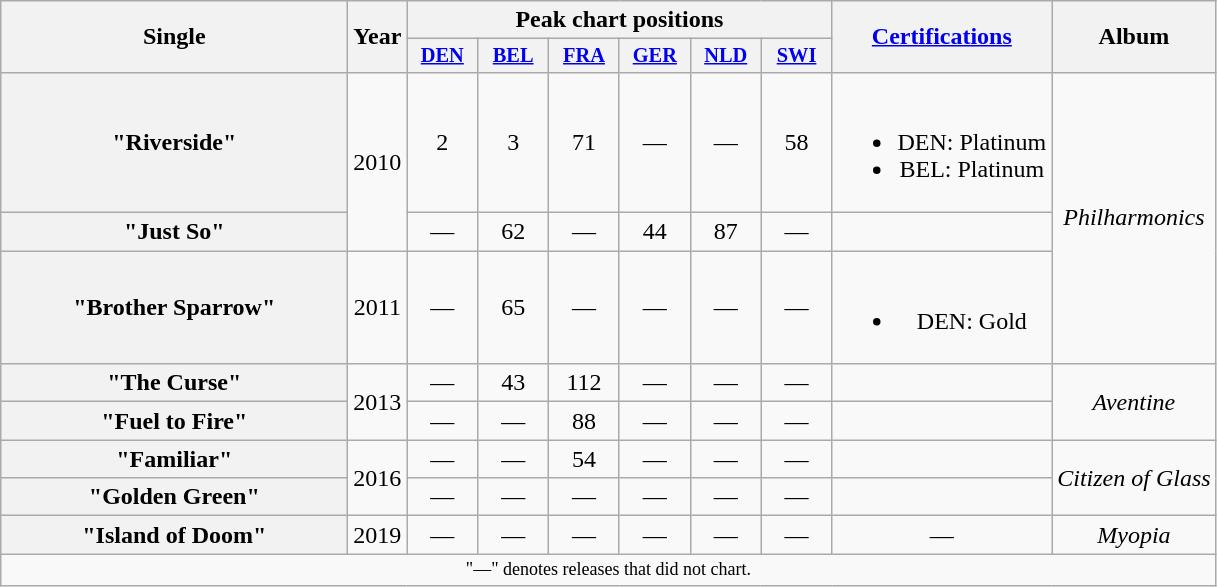<table class="wikitable plainrowheaders" style="text-align:center;">
<tr>
<th scope="col" rowspan="2" style="width:14em;">Single</th>
<th scope="col" rowspan="2">Year</th>
<th scope="col" colspan="6">Peak chart positions</th>
<th scope="col" rowspan="2"><a href='#'>Certifications</a></th>
<th scope="col" rowspan="2">Album</th>
</tr>
<tr>
<th scope="col" style="width:3em;font-size:85%;"><a href='#'>DEN</a><br></th>
<th scope="col" style="width:3em;font-size:85%;"><a href='#'>BEL</a><br></th>
<th scope="col" style="width:3em;font-size:85%;"><a href='#'>FRA</a><br></th>
<th scope="col" style="width:3em;font-size:85%;"><a href='#'>GER</a><br></th>
<th scope="col" style="width:3em;font-size:85%;"><a href='#'>NLD</a><br></th>
<th scope="col" style="width:3em;font-size:85%;"><a href='#'>SWI</a><br></th>
</tr>
<tr>
<th scope="row">"Riverside"</th>
<td rowspan="2">2010</td>
<td>2</td>
<td>3</td>
<td>71</td>
<td>—</td>
<td>—</td>
<td>58</td>
<td><br><ul><li>DEN: Platinum</li><li>BEL: Platinum</li></ul></td>
<td rowspan="3"><em>Philharmonics</em></td>
</tr>
<tr>
<th scope="row">"Just So"</th>
<td>—</td>
<td>62</td>
<td>—</td>
<td>44</td>
<td>87</td>
<td>—</td>
<td></td>
</tr>
<tr>
<th scope="row">"Brother Sparrow"</th>
<td>2011</td>
<td>—</td>
<td>65</td>
<td>—</td>
<td>—</td>
<td>—</td>
<td>—</td>
<td><br><ul><li>DEN: Gold</li></ul></td>
</tr>
<tr>
<th scope="row">"The Curse"</th>
<td rowspan=2>2013</td>
<td>—</td>
<td>43</td>
<td>112</td>
<td>—</td>
<td>—</td>
<td>—</td>
<td></td>
<td rowspan="2"><em>Aventine</em></td>
</tr>
<tr>
<th scope="row">"Fuel to Fire"</th>
<td>—</td>
<td>—</td>
<td>88</td>
<td>—</td>
<td>—</td>
<td>—</td>
</tr>
<tr>
<th scope="row">"Familiar"</th>
<td rowspan="2">2016</td>
<td>—</td>
<td>—</td>
<td>54<br></td>
<td>—</td>
<td>—</td>
<td>—</td>
<td></td>
<td rowspan="2"><em>Citizen of Glass</em></td>
</tr>
<tr>
<th scope="row">"Golden Green"</th>
<td>—</td>
<td>—</td>
<td>—</td>
<td>—</td>
<td>—</td>
<td>—</td>
</tr>
<tr>
<th scope="row">"Island of Doom"</th>
<td>2019</td>
<td>—</td>
<td>—</td>
<td>—</td>
<td>—</td>
<td>—</td>
<td>—</td>
<td>—</td>
<td><em>Myopia</em></td>
</tr>
<tr>
<td colspan="10" style="font-size:9pt">"—" denotes releases that did not chart.</td>
</tr>
</table>
